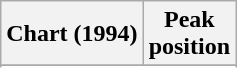<table class="wikitable sortable plainrowheaders" style="text-align:center">
<tr>
<th scope="col">Chart (1994)</th>
<th scope="col">Peak<br>position</th>
</tr>
<tr>
</tr>
<tr>
</tr>
<tr>
</tr>
</table>
